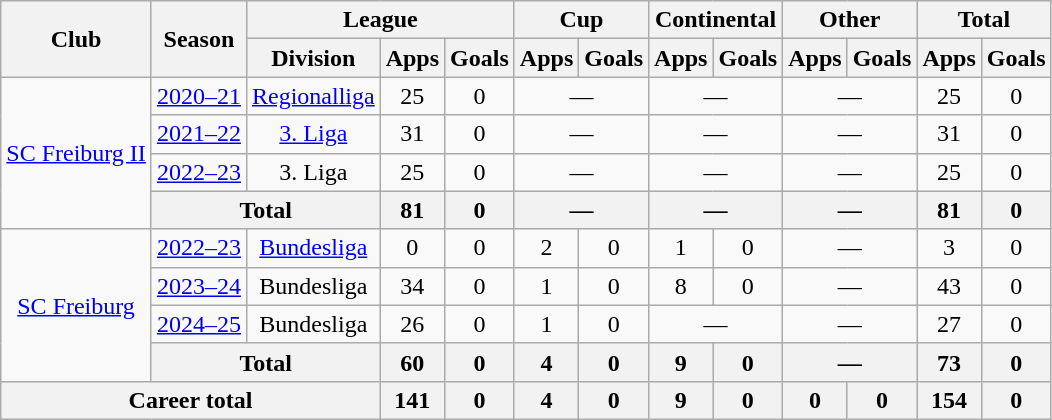<table class="wikitable" style="text-align:center">
<tr>
<th rowspan="2">Club</th>
<th rowspan="2">Season</th>
<th colspan="3">League</th>
<th colspan="2">Cup</th>
<th colspan="2">Continental</th>
<th colspan="2">Other</th>
<th colspan="2">Total</th>
</tr>
<tr>
<th>Division</th>
<th>Apps</th>
<th>Goals</th>
<th>Apps</th>
<th>Goals</th>
<th>Apps</th>
<th>Goals</th>
<th>Apps</th>
<th>Goals</th>
<th>Apps</th>
<th>Goals</th>
</tr>
<tr>
<td rowspan="4"><a href='#'>SC Freiburg II</a></td>
<td><a href='#'>2020–21</a></td>
<td><a href='#'>Regionalliga</a></td>
<td>25</td>
<td>0</td>
<td colspan="2">—</td>
<td colspan="2">—</td>
<td colspan="2">—</td>
<td>25</td>
<td>0</td>
</tr>
<tr>
<td><a href='#'>2021–22</a></td>
<td><a href='#'>3. Liga</a></td>
<td>31</td>
<td>0</td>
<td colspan="2">—</td>
<td colspan="2">—</td>
<td colspan="2">—</td>
<td>31</td>
<td>0</td>
</tr>
<tr>
<td><a href='#'>2022–23</a></td>
<td>3. Liga</td>
<td>25</td>
<td>0</td>
<td colspan="2">—</td>
<td colspan="2">—</td>
<td colspan="2">—</td>
<td>25</td>
<td>0</td>
</tr>
<tr>
<th colspan="2">Total</th>
<th>81</th>
<th>0</th>
<th colspan="2">—</th>
<th colspan="2">—</th>
<th colspan="2">—</th>
<th>81</th>
<th>0</th>
</tr>
<tr>
<td rowspan="4"><a href='#'>SC Freiburg</a></td>
<td><a href='#'>2022–23</a></td>
<td><a href='#'>Bundesliga</a></td>
<td>0</td>
<td>0</td>
<td>2</td>
<td>0</td>
<td>1</td>
<td>0</td>
<td colspan="2">—</td>
<td>3</td>
<td>0</td>
</tr>
<tr>
<td><a href='#'>2023–24</a></td>
<td>Bundesliga</td>
<td>34</td>
<td>0</td>
<td>1</td>
<td>0</td>
<td>8</td>
<td>0</td>
<td colspan="2">—</td>
<td>43</td>
<td>0</td>
</tr>
<tr>
<td><a href='#'>2024–25</a></td>
<td>Bundesliga</td>
<td>26</td>
<td>0</td>
<td>1</td>
<td>0</td>
<td colspan="2">—</td>
<td colspan="2">—</td>
<td>27</td>
<td>0</td>
</tr>
<tr>
<th colspan="2">Total</th>
<th>60</th>
<th>0</th>
<th>4</th>
<th>0</th>
<th>9</th>
<th>0</th>
<th colspan="2">—</th>
<th>73</th>
<th>0</th>
</tr>
<tr>
<th colspan="3">Career total</th>
<th>141</th>
<th>0</th>
<th>4</th>
<th>0</th>
<th>9</th>
<th>0</th>
<th>0</th>
<th>0</th>
<th>154</th>
<th>0</th>
</tr>
</table>
